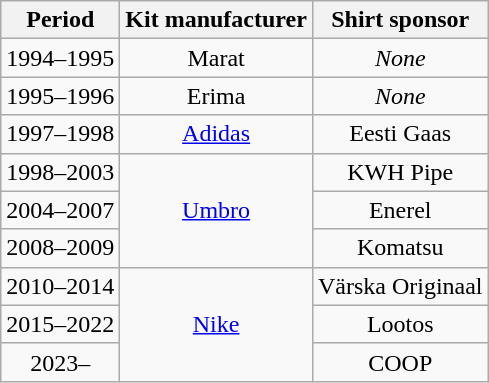<table class="wikitable" style="text-align:center;margin-left:1em">
<tr>
<th>Period</th>
<th>Kit manufacturer</th>
<th>Shirt sponsor</th>
</tr>
<tr>
<td>1994–1995</td>
<td>Marat</td>
<td><em>None</em></td>
</tr>
<tr>
<td>1995–1996</td>
<td>Erima</td>
<td><em>None</em></td>
</tr>
<tr>
<td>1997–1998</td>
<td><a href='#'>Adidas</a></td>
<td>Eesti Gaas</td>
</tr>
<tr>
<td>1998–2003</td>
<td rowspan=3><a href='#'>Umbro</a></td>
<td>KWH Pipe</td>
</tr>
<tr>
<td>2004–2007</td>
<td>Enerel</td>
</tr>
<tr>
<td>2008–2009</td>
<td>Komatsu</td>
</tr>
<tr>
<td>2010–2014</td>
<td rowspan=3><a href='#'>Nike</a></td>
<td>Värska Originaal</td>
</tr>
<tr>
<td>2015–2022</td>
<td>Lootos</td>
</tr>
<tr>
<td>2023–</td>
<td>COOP</td>
</tr>
</table>
